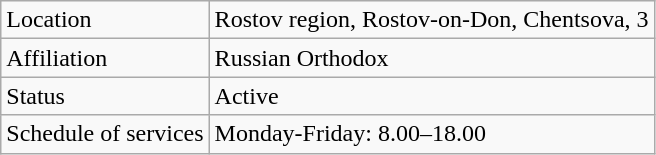<table class="wikitable">
<tr>
<td>Location</td>
<td>Rostov region, Rostov-on-Don, Chentsova, 3</td>
</tr>
<tr>
<td>Affiliation</td>
<td>Russian Orthodox</td>
</tr>
<tr>
<td>Status</td>
<td>Active</td>
</tr>
<tr>
<td>Schedule of services</td>
<td>Monday-Friday: 8.00–18.00</td>
</tr>
</table>
